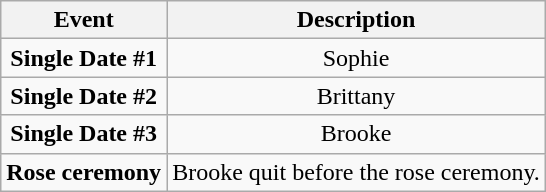<table class="wikitable sortable" style="text-align:center;">
<tr>
<th>Event</th>
<th>Description</th>
</tr>
<tr>
<td><strong>Single Date #1</strong></td>
<td>Sophie</td>
</tr>
<tr>
<td><strong>Single Date #2</strong></td>
<td>Brittany</td>
</tr>
<tr>
<td><strong>Single Date #3</strong></td>
<td>Brooke</td>
</tr>
<tr>
<td><strong>Rose ceremony</strong></td>
<td>Brooke quit before the rose ceremony.</td>
</tr>
</table>
